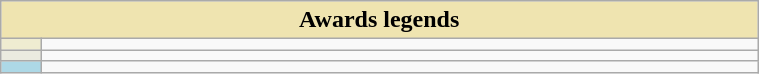<table class="wikitable" style="width:40%">
<tr>
<th colspan="2" style="background-color:#EFE4B0;">Awards legends</th>
</tr>
<tr>
<td style="background-color:#EFECD1;width:20px;"></td>
<td></td>
</tr>
<tr>
<td style="background-color:#EBEBE0;width:20px;"></td>
<td></td>
</tr>
<tr>
<td style="background-color:#ADD8E6"></td>
<td></td>
</tr>
</table>
